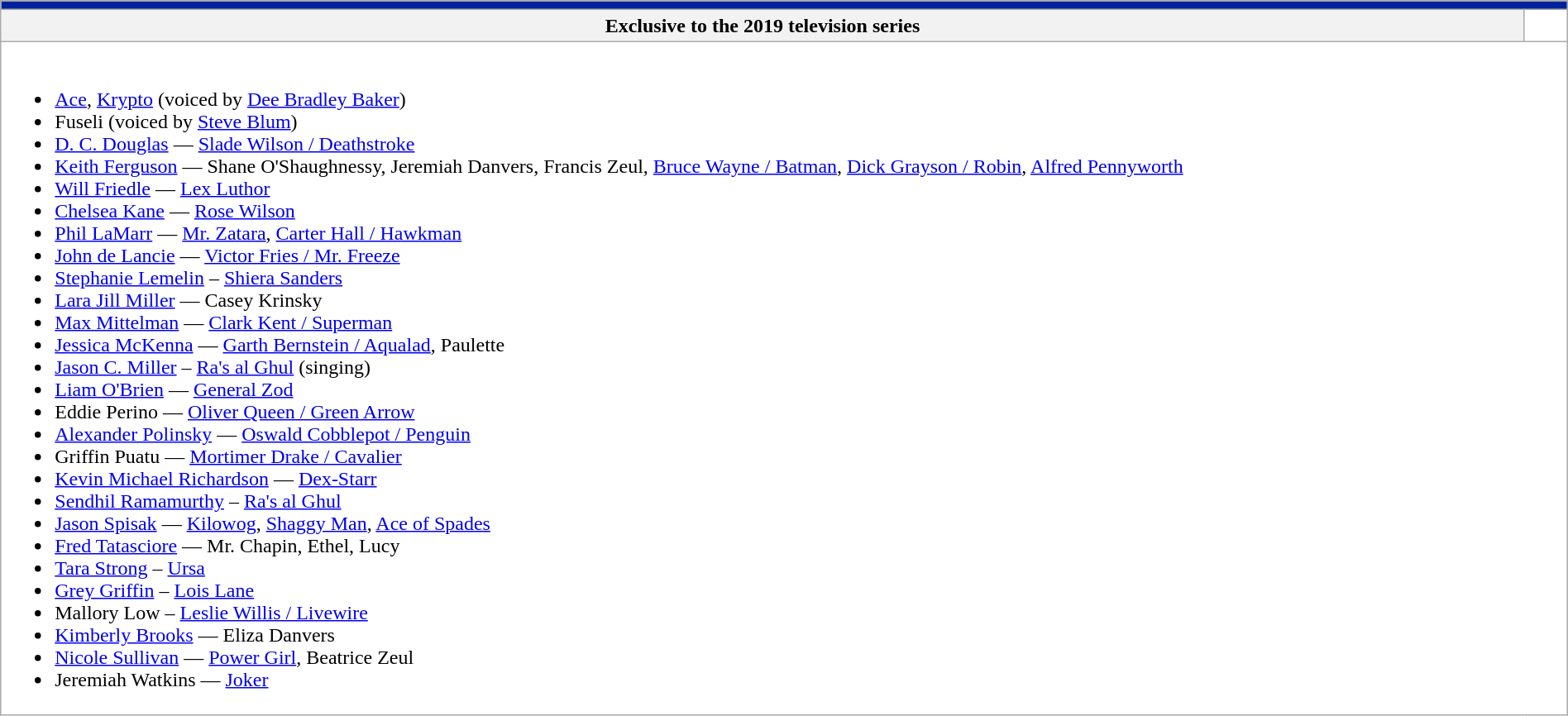<table class="wikitable" style="width:100%; margin-right:auto; background:#fff">
<tr style="color:black">
</tr>
<tr>
<td colspan="6" style="background:#02229b;"></td>
</tr>
<tr>
<th>Exclusive to the 2019 television series</th>
<td></td>
</tr>
<tr>
<td colspan="6"><br><ul><li><a href='#'>Ace</a>, <a href='#'>Krypto</a> (voiced by <a href='#'>Dee Bradley Baker</a>)</li><li>Fuseli (voiced by <a href='#'>Steve Blum</a>)</li><li><a href='#'>D. C. Douglas</a> — <a href='#'>Slade Wilson / Deathstroke</a></li><li><a href='#'>Keith Ferguson</a> — Shane O'Shaughnessy, Jeremiah Danvers, Francis Zeul, <a href='#'>Bruce Wayne / Batman</a>, <a href='#'>Dick Grayson / Robin</a>, <a href='#'>Alfred Pennyworth</a></li><li><a href='#'>Will Friedle</a> — <a href='#'>Lex Luthor</a></li><li><a href='#'>Chelsea Kane</a> — <a href='#'>Rose Wilson</a></li><li><a href='#'>Phil LaMarr</a> — <a href='#'>Mr. Zatara</a>, <a href='#'>Carter Hall / Hawkman</a></li><li><a href='#'>John de Lancie</a> — <a href='#'>Victor Fries / Mr. Freeze</a></li><li><a href='#'>Stephanie Lemelin</a> – <a href='#'>Shiera Sanders</a></li><li><a href='#'>Lara Jill Miller</a> — Casey Krinsky</li><li><a href='#'>Max Mittelman</a> — <a href='#'>Clark Kent / Superman</a></li><li><a href='#'>Jessica McKenna</a> — <a href='#'>Garth Bernstein / Aqualad</a>, Paulette</li><li><a href='#'>Jason C. Miller</a> – <a href='#'>Ra's al Ghul</a> (singing)</li><li><a href='#'>Liam O'Brien</a> — <a href='#'>General Zod</a></li><li>Eddie Perino — <a href='#'>Oliver Queen / Green Arrow</a></li><li><a href='#'>Alexander Polinsky</a> — <a href='#'>Oswald Cobblepot / Penguin</a></li><li>Griffin Puatu — <a href='#'>Mortimer Drake / Cavalier</a></li><li><a href='#'>Kevin Michael Richardson</a> — <a href='#'>Dex-Starr</a></li><li><a href='#'>Sendhil Ramamurthy</a> – <a href='#'>Ra's al Ghul</a></li><li><a href='#'>Jason Spisak</a> — <a href='#'>Kilowog</a>, <a href='#'>Shaggy Man</a>, <a href='#'>Ace of Spades</a></li><li><a href='#'>Fred Tatasciore</a> — Mr. Chapin, Ethel, Lucy</li><li><a href='#'>Tara Strong</a> – <a href='#'>Ursa</a></li><li><a href='#'>Grey Griffin</a> – <a href='#'>Lois Lane</a></li><li>Mallory Low – <a href='#'>Leslie Willis / Livewire</a></li><li><a href='#'>Kimberly Brooks</a> — Eliza Danvers</li><li><a href='#'>Nicole Sullivan</a> — <a href='#'>Power Girl</a>, Beatrice Zeul</li><li>Jeremiah Watkins — <a href='#'>Joker</a></li></ul></td>
</tr>
</table>
